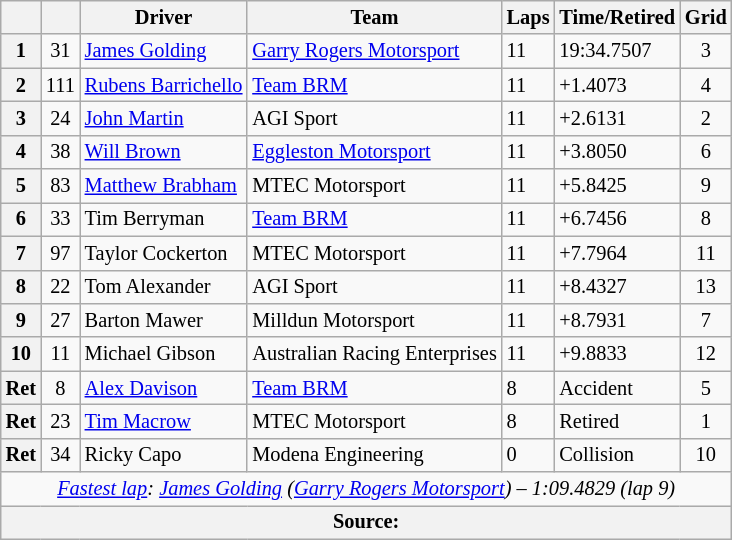<table class="wikitable sortable" style="font-size: 85%;">
<tr>
<th></th>
<th></th>
<th>Driver</th>
<th>Team</th>
<th class="unsortable">Laps</th>
<th class="unsortable">Time/Retired</th>
<th>Grid</th>
</tr>
<tr>
<th>1</th>
<td align="center">31</td>
<td data-sort-value="GOL"> <a href='#'>James Golding</a></td>
<td><a href='#'>Garry Rogers Motorsport</a></td>
<td>11</td>
<td>19:34.7507</td>
<td align="center">3</td>
</tr>
<tr>
<th>2</th>
<td align="center">111</td>
<td data-sort-value="BAR"> <a href='#'>Rubens Barrichello</a></td>
<td><a href='#'>Team BRM</a></td>
<td>11</td>
<td>+1.4073</td>
<td align="center">4</td>
</tr>
<tr>
<th>3</th>
<td align="center">24</td>
<td data-sort-value="MAR"> <a href='#'>John Martin</a></td>
<td>AGI Sport</td>
<td>11</td>
<td>+2.6131</td>
<td align="center">2</td>
</tr>
<tr>
<th>4</th>
<td align="center">38</td>
<td data-sort-value="BRO"> <a href='#'>Will Brown</a></td>
<td><a href='#'>Eggleston Motorsport</a></td>
<td>11</td>
<td>+3.8050</td>
<td align="center">6</td>
</tr>
<tr>
<th>5</th>
<td align="center">83</td>
<td data-sort-value="BRA"> <a href='#'>Matthew Brabham</a></td>
<td>MTEC Motorsport</td>
<td>11</td>
<td>+5.8425</td>
<td align="center">9</td>
</tr>
<tr>
<th>6</th>
<td align="center">33</td>
<td data-sort-value="BER"> Tim Berryman</td>
<td><a href='#'>Team BRM</a></td>
<td>11</td>
<td>+6.7456</td>
<td align="center">8</td>
</tr>
<tr>
<th>7</th>
<td align="center">97</td>
<td data-sort-value="COC"> Taylor Cockerton</td>
<td>MTEC Motorsport</td>
<td>11</td>
<td>+7.7964</td>
<td align="center">11</td>
</tr>
<tr>
<th>8</th>
<td align="center">22</td>
<td data-sort-value="ALE"> Tom Alexander</td>
<td>AGI Sport</td>
<td>11</td>
<td>+8.4327</td>
<td align="center">13</td>
</tr>
<tr>
<th>9</th>
<td align="center">27</td>
<td data-sort-value="MAW"> Barton Mawer</td>
<td>Milldun Motorsport</td>
<td>11</td>
<td>+8.7931</td>
<td align="center">7</td>
</tr>
<tr>
<th>10</th>
<td align="center">11</td>
<td data-sort-value="GIB"> Michael Gibson</td>
<td>Australian Racing Enterprises</td>
<td>11</td>
<td>+9.8833</td>
<td align="center">12</td>
</tr>
<tr>
<th data-sort-value="11">Ret</th>
<td align="center">8</td>
<td data-sort-value="DAV"> <a href='#'>Alex Davison</a></td>
<td><a href='#'>Team BRM</a></td>
<td>8</td>
<td>Accident</td>
<td align="center">5</td>
</tr>
<tr>
<th data-sort-value="12">Ret</th>
<td align="center">23</td>
<td data-sort-value="MAC"> <a href='#'>Tim Macrow</a></td>
<td>MTEC Motorsport</td>
<td>8</td>
<td>Retired</td>
<td align="center">1</td>
</tr>
<tr>
<th data-sort-value="13">Ret</th>
<td align="center">34</td>
<td data-sort-value="CAP"> Ricky Capo</td>
<td>Modena Engineering</td>
<td>0</td>
<td>Collision</td>
<td align="center">10</td>
</tr>
<tr class="sortbottom">
<td colspan="8" align="center"><em><a href='#'>Fastest lap</a>:  <a href='#'>James Golding</a> (<a href='#'>Garry Rogers Motorsport</a>) – 1:09.4829 (lap 9)</em></td>
</tr>
<tr>
<th colspan="8">Source:</th>
</tr>
</table>
